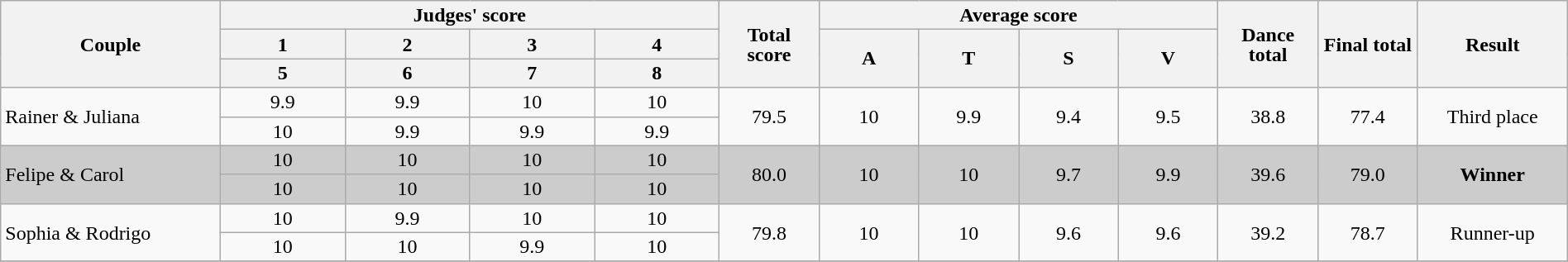<table class="wikitable" style="font-size:100%; line-height:16px; text-align:center" width="100%">
<tr>
<th rowspan=3 style="width:11.0%;">Couple</th>
<th colspan=4 style="width:25.0%;">Judges' score</th>
<th rowspan=3 style="width:05.0%;">Total score</th>
<th colspan=4 style="width:20.0%;">Average score</th>
<th rowspan=3 style="width:05.0%;">Dance total</th>
<th rowspan=3 style="width:05.0%;">Final total</th>
<th rowspan=3 style="width:07.5%;">Result</th>
</tr>
<tr>
<th>1</th>
<th>2</th>
<th>3</th>
<th>4</th>
<th rowspan=2 style="width:05.0%;">A</th>
<th rowspan=2 style="width:05.0%;">T</th>
<th rowspan=2 style="width:05.0%;">S</th>
<th rowspan=2 style="width:05.0%;">V</th>
</tr>
<tr>
<th>5</th>
<th>6</th>
<th>7</th>
<th>8</th>
</tr>
<tr>
<td align="left" rowspan=2>Rainer & Juliana</td>
<td>9.9</td>
<td>9.9</td>
<td>10</td>
<td>10</td>
<td rowspan=2>79.5</td>
<td rowspan=2>10</td>
<td rowspan=2>9.9</td>
<td rowspan=2>9.4</td>
<td rowspan=2>9.5</td>
<td rowspan=2>38.8</td>
<td rowspan=2>77.4</td>
<td rowspan=2>Third place</td>
</tr>
<tr>
<td>10</td>
<td>9.9</td>
<td>9.9</td>
<td>9.9</td>
</tr>
<tr bgcolor=CCCCCC>
<td align="left" rowspan=2>Felipe & Carol</td>
<td>10</td>
<td>10</td>
<td>10</td>
<td>10</td>
<td rowspan=2>80.0</td>
<td rowspan=2>10</td>
<td rowspan=2>10</td>
<td rowspan=2>9.7</td>
<td rowspan=2>9.9</td>
<td rowspan=2>39.6</td>
<td rowspan=2>79.0</td>
<td rowspan=2><strong>Winner</strong></td>
</tr>
<tr bgcolor="CCCCCC">
<td>10</td>
<td>10</td>
<td>10</td>
<td>10</td>
</tr>
<tr>
<td align="left" rowspan=2>Sophia & Rodrigo</td>
<td>10</td>
<td>9.9</td>
<td>10</td>
<td>10</td>
<td rowspan=2>79.8</td>
<td rowspan=2>10</td>
<td rowspan=2>10</td>
<td rowspan=2>9.6</td>
<td rowspan=2>9.6</td>
<td rowspan=2>39.2</td>
<td rowspan=2>78.7</td>
<td rowspan=2>Runner-up</td>
</tr>
<tr>
<td>10</td>
<td>10</td>
<td>9.9</td>
<td>10</td>
</tr>
<tr>
</tr>
</table>
